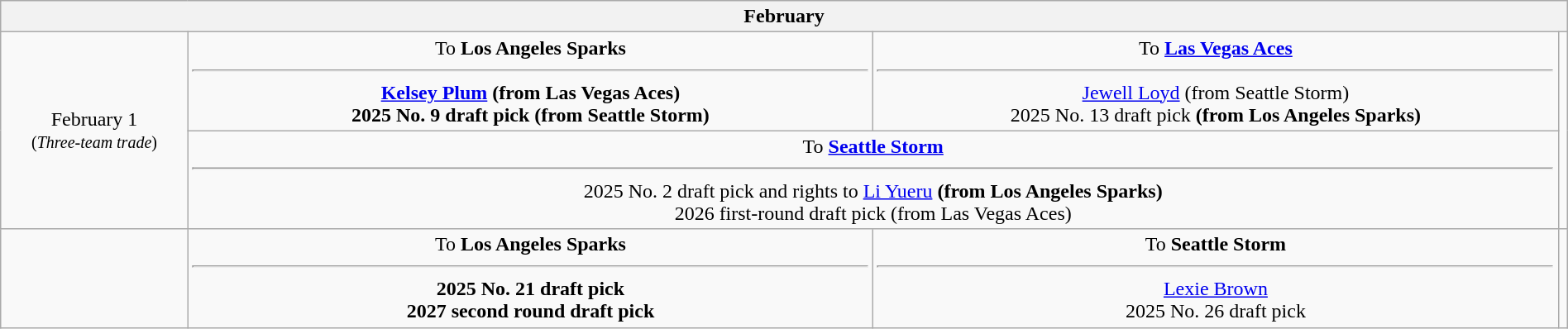<table class="wikitable sortable" style="width:100%; text-align: center">
<tr>
<th colspan="4">February</th>
</tr>
<tr>
<td style="width:12%" rowspan=2>February 1<br><small>(<em>Three-team trade</em>)</small></td>
<td style="width:30%" valign="top">To <strong>Los Angeles Sparks</strong><hr><strong><a href='#'>Kelsey Plum</a> (from Las Vegas Aces)<br>2025 No. 9 draft pick (from Seattle Storm)</strong></td>
<td style="width:30%" valign="top">To <strong><a href='#'>Las Vegas Aces</a></strong><hr><a href='#'>Jewell Loyd</a> (from Seattle Storm)<br>2025 No. 13 draft pick <strong>(from Los Angeles Sparks)</strong></td>
<td rowspan=2></td>
</tr>
<tr>
<td style="width:30%" valign="top" colspan=2>To <strong><a href='#'>Seattle Storm</a></strong><hr>2025 No. 2 draft pick and rights to <a href='#'>Li Yueru</a> <strong>(from Los Angeles Sparks)</strong><br>2026 first-round draft pick (from Las Vegas Aces)</td>
</tr>
<tr>
<td style="width:10%"></td>
<td style="width:44%; vertical-align:top;">To <strong>Los Angeles Sparks</strong><hr><strong>2025 No. 21 draft pick<br>2027 second round draft pick</strong></td>
<td style="width:44%; vertical-align:top;">To <strong>Seattle Storm</strong><hr><a href='#'>Lexie Brown</a><br>2025 No. 26 draft pick<br></td>
<td></td>
</tr>
</table>
